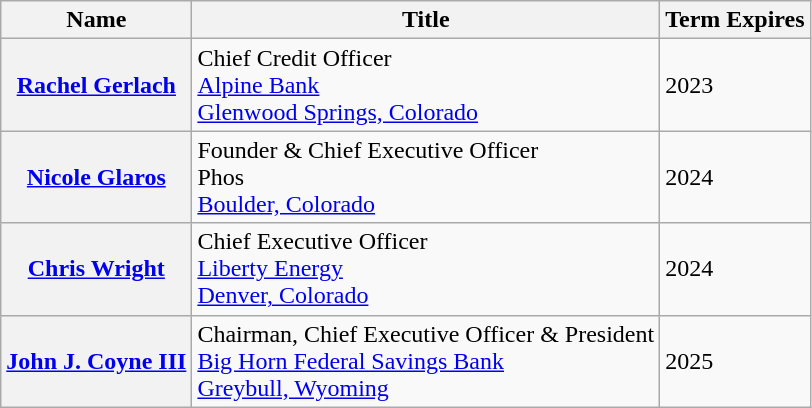<table class="wikitable sortable">
<tr>
<th>Name</th>
<th>Title</th>
<th>Term Expires</th>
</tr>
<tr>
<th><a href='#'>Rachel Gerlach</a></th>
<td>Chief Credit Officer<br><a href='#'>Alpine Bank</a><br><a href='#'>Glenwood Springs, Colorado</a></td>
<td>2023</td>
</tr>
<tr>
<th><a href='#'>Nicole Glaros</a></th>
<td>Founder & Chief Executive Officer<br>Phos<br><a href='#'>Boulder, Colorado</a></td>
<td>2024</td>
</tr>
<tr>
<th><a href='#'>Chris Wright</a></th>
<td>Chief Executive Officer<br><a href='#'>Liberty Energy</a><br><a href='#'>Denver, Colorado</a></td>
<td>2024</td>
</tr>
<tr>
<th><a href='#'>John J. Coyne III</a></th>
<td>Chairman, Chief Executive Officer & President<br><a href='#'>Big Horn Federal Savings Bank</a><br><a href='#'>Greybull, Wyoming</a></td>
<td>2025</td>
</tr>
</table>
